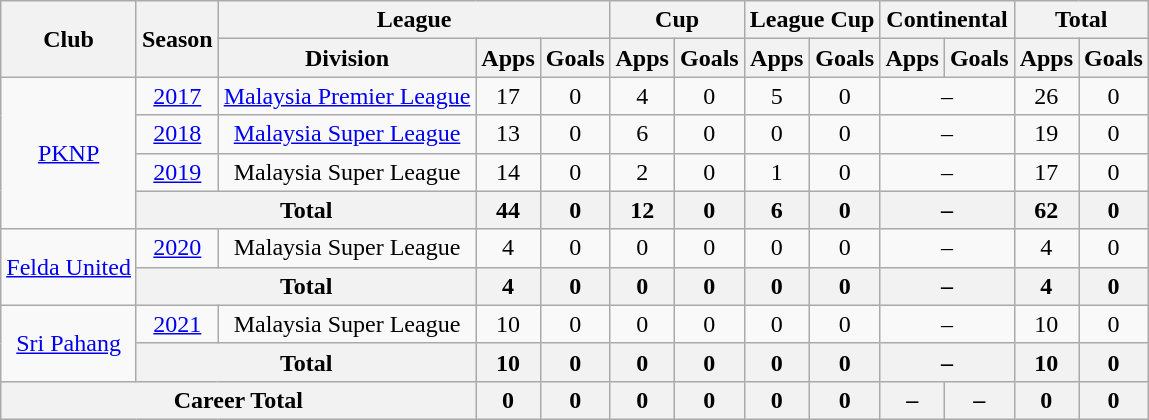<table class=wikitable style="text-align:center">
<tr>
<th rowspan=2>Club</th>
<th rowspan=2>Season</th>
<th colspan=3>League</th>
<th colspan=2>Cup</th>
<th colspan=2>League Cup</th>
<th colspan=2>Continental</th>
<th colspan=2>Total</th>
</tr>
<tr>
<th>Division</th>
<th>Apps</th>
<th>Goals</th>
<th>Apps</th>
<th>Goals</th>
<th>Apps</th>
<th>Goals</th>
<th>Apps</th>
<th>Goals</th>
<th>Apps</th>
<th>Goals</th>
</tr>
<tr>
<td rowspan=4><a href='#'>PKNP</a></td>
<td><a href='#'>2017</a></td>
<td><a href='#'>Malaysia Premier League</a></td>
<td>17</td>
<td>0</td>
<td>4</td>
<td>0</td>
<td>5</td>
<td>0</td>
<td colspan=2>–</td>
<td>26</td>
<td>0</td>
</tr>
<tr>
<td><a href='#'>2018</a></td>
<td><a href='#'>Malaysia Super League</a></td>
<td>13</td>
<td>0</td>
<td>6</td>
<td>0</td>
<td>0</td>
<td>0</td>
<td colspan=2>–</td>
<td>19</td>
<td>0</td>
</tr>
<tr>
<td><a href='#'>2019</a></td>
<td>Malaysia Super League</td>
<td>14</td>
<td>0</td>
<td>2</td>
<td>0</td>
<td>1</td>
<td>0</td>
<td colspan=2>–</td>
<td>17</td>
<td>0</td>
</tr>
<tr>
<th colspan="2">Total</th>
<th>44</th>
<th>0</th>
<th>12</th>
<th>0</th>
<th>6</th>
<th>0</th>
<th colspan=2>–</th>
<th>62</th>
<th>0</th>
</tr>
<tr>
<td rowspan=2><a href='#'>Felda United</a></td>
<td><a href='#'>2020</a></td>
<td>Malaysia Super League</td>
<td>4</td>
<td>0</td>
<td>0</td>
<td>0</td>
<td>0</td>
<td>0</td>
<td colspan=2>–</td>
<td>4</td>
<td>0</td>
</tr>
<tr>
<th colspan="2">Total</th>
<th>4</th>
<th>0</th>
<th>0</th>
<th>0</th>
<th>0</th>
<th>0</th>
<th colspan=2>–</th>
<th>4</th>
<th>0</th>
</tr>
<tr>
<td rowspan=2><a href='#'>Sri Pahang</a></td>
<td><a href='#'>2021</a></td>
<td>Malaysia Super League</td>
<td>10</td>
<td>0</td>
<td>0</td>
<td>0</td>
<td>0</td>
<td>0</td>
<td colspan=2>–</td>
<td>10</td>
<td>0</td>
</tr>
<tr>
<th colspan="2">Total</th>
<th>10</th>
<th>0</th>
<th>0</th>
<th>0</th>
<th>0</th>
<th>0</th>
<th colspan=2>–</th>
<th>10</th>
<th>0</th>
</tr>
<tr>
<th colspan="3">Career Total</th>
<th>0</th>
<th>0</th>
<th>0</th>
<th>0</th>
<th>0</th>
<th>0</th>
<th>–</th>
<th>–</th>
<th>0</th>
<th>0</th>
</tr>
</table>
